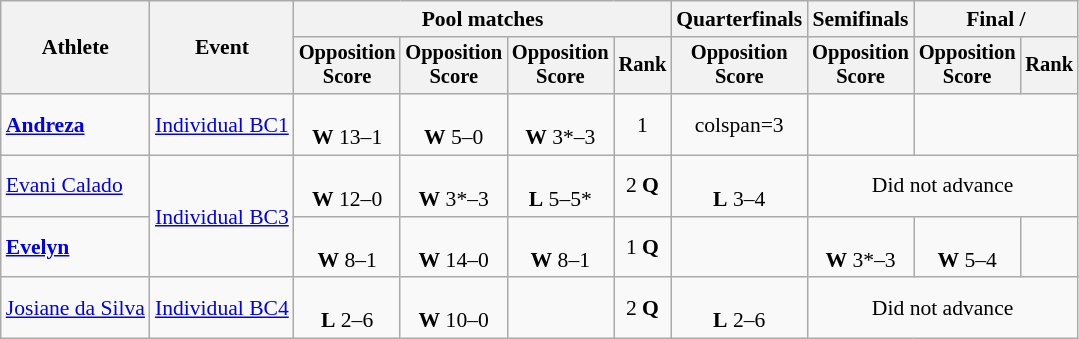<table class=wikitable style="font-size:90%">
<tr>
<th rowspan="2">Athlete</th>
<th rowspan="2">Event</th>
<th colspan="4">Pool matches</th>
<th>Quarterfinals</th>
<th>Semifinals</th>
<th colspan=2>Final / </th>
</tr>
<tr style="font-size:95%">
<th>Opposition<br>Score</th>
<th>Opposition<br>Score</th>
<th>Opposition<br>Score</th>
<th>Rank</th>
<th>Opposition<br>Score</th>
<th>Opposition<br>Score</th>
<th>Opposition<br>Score</th>
<th>Rank</th>
</tr>
<tr align=center>
<td align=left><strong><a href='#'>Andreza </a></strong></td>
<td align=left><a href='#'>Individual BC1</a></td>
<td><br><strong>W</strong> 13–1</td>
<td><br><strong>W</strong> 5–0</td>
<td><br><strong>W</strong> 3*–3</td>
<td>1</td>
<td>colspan=3 </td>
<td></td>
</tr>
<tr align=center>
<td align=left><a href='#'>Evani Calado</a></td>
<td align=left rowspan=2><a href='#'>Individual BC3</a></td>
<td><br><strong>W</strong> 12–0</td>
<td><br><strong>W</strong> 3*–3</td>
<td><br><strong>L</strong> 5–5*</td>
<td>2 <strong>Q</strong></td>
<td><br><strong>L</strong> 3–4</td>
<td colspan=3>Did not advance</td>
</tr>
<tr align=center>
<td align=left><strong><a href='#'>Evelyn </a></strong></td>
<td><br><strong>W</strong> 8–1</td>
<td><br><strong>W</strong> 14–0</td>
<td><br><strong>W</strong> 8–1</td>
<td>1 <strong>Q</strong></td>
<td></td>
<td><br><strong>W</strong> 3*–3</td>
<td><br><strong>W</strong> 5–4</td>
<td></td>
</tr>
<tr align=center>
<td align=left><a href='#'>Josiane da Silva</a></td>
<td align=left><a href='#'>Individual BC4</a></td>
<td><br><strong>L</strong> 2–6</td>
<td><br><strong>W</strong> 10–0</td>
<td></td>
<td>2 <strong>Q</strong></td>
<td><br><strong>L</strong> 2–6</td>
<td colspan=3>Did not advance</td>
</tr>
</table>
